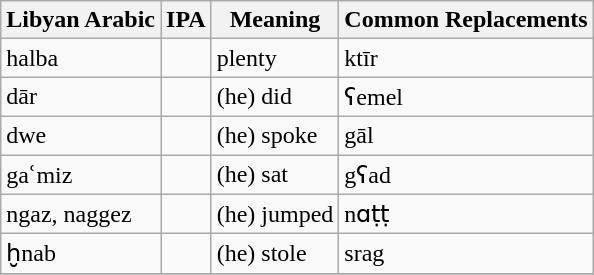<table class="wikitable">
<tr>
<th>Libyan Arabic</th>
<th>IPA</th>
<th>Meaning</th>
<th>Common Replacements</th>
</tr>
<tr>
<td>halba</td>
<td></td>
<td>plenty</td>
<td>ktīr</td>
</tr>
<tr>
<td>dār</td>
<td></td>
<td>(he) did</td>
<td>ʕemel</td>
</tr>
<tr>
<td>dwe</td>
<td></td>
<td>(he) spoke</td>
<td>gāl</td>
</tr>
<tr>
<td>gaʿmiz</td>
<td></td>
<td>(he) sat</td>
<td>gʕad</td>
</tr>
<tr>
<td>ngaz, naggez</td>
<td></td>
<td>(he) jumped</td>
<td>nɑṭṭ</td>
</tr>
<tr>
<td>ḫnab</td>
<td></td>
<td>(he) stole</td>
<td>srag</td>
</tr>
<tr>
</tr>
</table>
